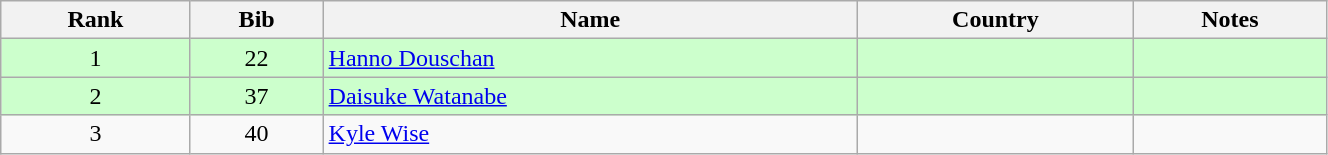<table class="wikitable" style="text-align:center;" width=70%>
<tr>
<th>Rank</th>
<th>Bib</th>
<th>Name</th>
<th>Country</th>
<th>Notes</th>
</tr>
<tr bgcolor=ccffcc>
<td>1</td>
<td>22</td>
<td align=left><a href='#'>Hanno Douschan</a></td>
<td align=left></td>
<td></td>
</tr>
<tr bgcolor=ccffcc>
<td>2</td>
<td>37</td>
<td align=left><a href='#'>Daisuke Watanabe</a></td>
<td align=left></td>
<td></td>
</tr>
<tr>
<td>3</td>
<td>40</td>
<td align=left><a href='#'>Kyle Wise</a></td>
<td align=left></td>
<td></td>
</tr>
</table>
